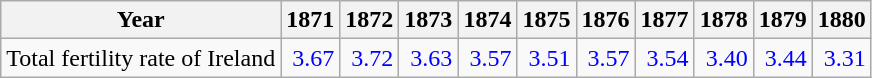<table class="wikitable " style="text-align:right">
<tr>
<th>Year</th>
<th>1871</th>
<th>1872</th>
<th>1873</th>
<th>1874</th>
<th>1875</th>
<th>1876</th>
<th>1877</th>
<th>1878</th>
<th>1879</th>
<th>1880</th>
</tr>
<tr>
<td align="left">Total fertility rate of Ireland</td>
<td style="text-align:right; color:blue;">3.67</td>
<td style="text-align:right; color:blue;">3.72</td>
<td style="text-align:right; color:blue;">3.63</td>
<td style="text-align:right; color:blue;">3.57</td>
<td style="text-align:right; color:blue;">3.51</td>
<td style="text-align:right; color:blue;">3.57</td>
<td style="text-align:right; color:blue;">3.54</td>
<td style="text-align:right; color:blue;">3.40</td>
<td style="text-align:right; color:blue;">3.44</td>
<td style="text-align:right; color:blue;">3.31</td>
</tr>
</table>
